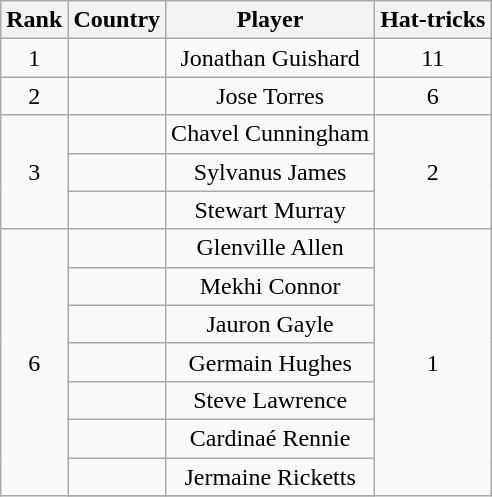<table class="wikitable" style="text-align:center;">
<tr>
<th>Rank</th>
<th>Country</th>
<th>Player</th>
<th>Hat-tricks</th>
</tr>
<tr>
<td>1</td>
<td></td>
<td>Jonathan Guishard</td>
<td>11</td>
</tr>
<tr>
<td>2</td>
<td></td>
<td>Jose Torres</td>
<td>6</td>
</tr>
<tr>
<td rowspan=3>3</td>
<td></td>
<td>Chavel Cunningham</td>
<td rowspan=3>2</td>
</tr>
<tr>
<td></td>
<td>Sylvanus James</td>
</tr>
<tr>
<td></td>
<td>Stewart Murray</td>
</tr>
<tr>
<td rowspan=10>6</td>
<td></td>
<td>Glenville Allen</td>
<td rowspan=10>1</td>
</tr>
<tr>
<td></td>
<td>Mekhi Connor</td>
</tr>
<tr>
<td></td>
<td>Jauron Gayle</td>
</tr>
<tr>
<td></td>
<td>Germain Hughes</td>
</tr>
<tr>
<td></td>
<td>Steve Lawrence</td>
</tr>
<tr>
<td></td>
<td>Cardinaé Rennie</td>
</tr>
<tr>
<td></td>
<td>Jermaine Ricketts</td>
</tr>
<tr>
</tr>
</table>
